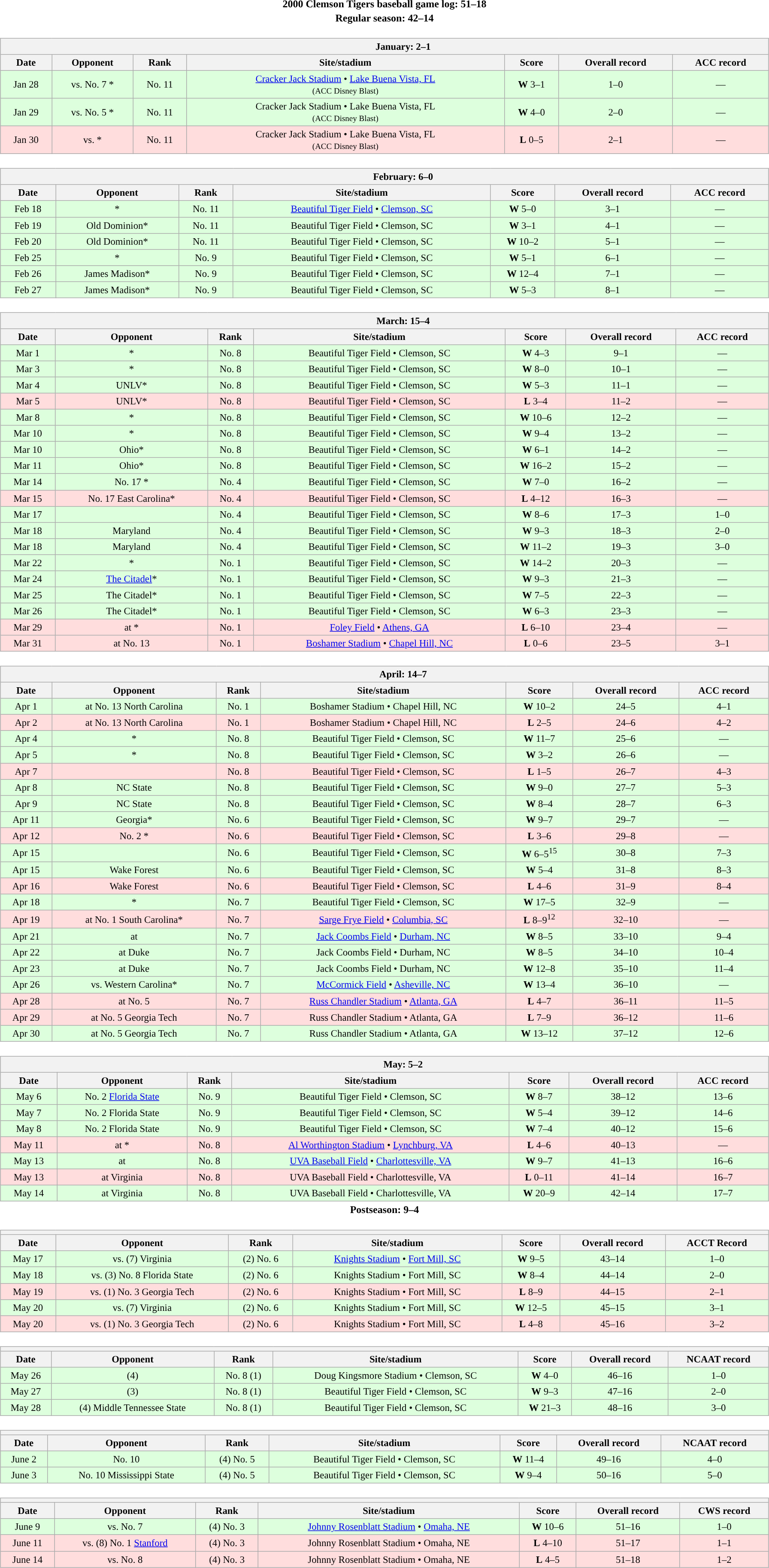<table class="toccolours" width=95% style="clear:both; margin:1.5em auto; text-align:center;">
<tr>
<th colspan=2>2000 Clemson Tigers baseball game log: 51–18</th>
</tr>
<tr>
<th colspan=2>Regular season: 42–14</th>
</tr>
<tr valign="top">
<td><br><table class="wikitable collapsible collapsed" style="margin:auto; width:100%; text-align:center; font-size:95%">
<tr>
<th colspan=12 style="padding-left:4em;">January: 2–1</th>
</tr>
<tr>
<th>Date</th>
<th>Opponent</th>
<th>Rank</th>
<th>Site/stadium</th>
<th>Score</th>
<th>Overall record</th>
<th>ACC record</th>
</tr>
<tr bgcolor=#ddffdd>
<td>Jan 28</td>
<td>vs. No. 7 *</td>
<td>No. 11</td>
<td><a href='#'>Cracker Jack Stadium</a> • <a href='#'>Lake Buena Vista, FL</a><br><small>(ACC Disney Blast)</small></td>
<td><strong>W</strong> 3–1</td>
<td>1–0</td>
<td>—</td>
</tr>
<tr bgcolor=#ddffdd>
<td>Jan 29</td>
<td>vs. No. 5 *</td>
<td>No. 11</td>
<td>Cracker Jack Stadium • Lake Buena Vista, FL<br><small>(ACC Disney Blast)</small></td>
<td><strong>W</strong> 4–0</td>
<td>2–0</td>
<td>—</td>
</tr>
<tr bgcolor=#ffdddd>
<td>Jan 30</td>
<td>vs. *</td>
<td>No. 11</td>
<td>Cracker Jack Stadium • Lake Buena Vista, FL<br><small>(ACC Disney Blast)</small></td>
<td><strong>L</strong> 0–5</td>
<td>2–1</td>
<td>—</td>
</tr>
</table>
</td>
</tr>
<tr>
<td><br><table class="wikitable collapsible collapsed" style="margin:auto; width:100%; text-align:center; font-size:95%">
<tr>
<th colspan=12 style="padding-left:4em;">February: 6–0</th>
</tr>
<tr>
<th>Date</th>
<th>Opponent</th>
<th>Rank</th>
<th>Site/stadium</th>
<th>Score</th>
<th>Overall record</th>
<th>ACC record</th>
</tr>
<tr bgcolor=#ddffdd>
<td>Feb 18</td>
<td>*</td>
<td>No. 11</td>
<td><a href='#'>Beautiful Tiger Field</a> • <a href='#'>Clemson, SC</a></td>
<td><strong>W</strong> 5–0</td>
<td>3–1</td>
<td>—</td>
</tr>
<tr bgcolor=#ddffdd>
<td>Feb 19</td>
<td>Old Dominion*</td>
<td>No. 11</td>
<td>Beautiful Tiger Field • Clemson, SC</td>
<td><strong>W</strong> 3–1</td>
<td>4–1</td>
<td>—</td>
</tr>
<tr bgcolor=#ddffdd>
<td>Feb 20</td>
<td>Old Dominion*</td>
<td>No. 11</td>
<td>Beautiful Tiger Field • Clemson, SC</td>
<td><strong>W</strong> 10–2</td>
<td>5–1</td>
<td>—</td>
</tr>
<tr bgcolor=#ddffdd>
<td>Feb 25</td>
<td>*</td>
<td>No. 9</td>
<td>Beautiful Tiger Field • Clemson, SC</td>
<td><strong>W</strong> 5–1</td>
<td>6–1</td>
<td>—</td>
</tr>
<tr bgcolor=#ddffdd>
<td>Feb 26</td>
<td>James Madison*</td>
<td>No. 9</td>
<td>Beautiful Tiger Field • Clemson, SC</td>
<td><strong>W</strong> 12–4</td>
<td>7–1</td>
<td>—</td>
</tr>
<tr bgcolor=#ddffdd>
<td>Feb 27</td>
<td>James Madison*</td>
<td>No. 9</td>
<td>Beautiful Tiger Field • Clemson, SC</td>
<td><strong>W</strong> 5–3</td>
<td>8–1</td>
<td>—</td>
</tr>
</table>
</td>
</tr>
<tr>
<td><br><table class="wikitable collapsible collapsed" style="margin:auto; width:100%; text-align:center; font-size:95%">
<tr>
<th colspan=12 style="padding-left:4em;">March: 15–4</th>
</tr>
<tr>
<th>Date</th>
<th>Opponent</th>
<th>Rank</th>
<th>Site/stadium</th>
<th>Score</th>
<th>Overall record</th>
<th>ACC record</th>
</tr>
<tr bgcolor=#ddffdd>
<td>Mar 1</td>
<td>*</td>
<td>No. 8</td>
<td>Beautiful Tiger Field • Clemson, SC</td>
<td><strong>W</strong> 4–3</td>
<td>9–1</td>
<td>—</td>
</tr>
<tr bgcolor=#ddffdd>
<td>Mar 3</td>
<td>*</td>
<td>No. 8</td>
<td>Beautiful Tiger Field • Clemson, SC</td>
<td><strong>W</strong> 8–0</td>
<td>10–1</td>
<td>—</td>
</tr>
<tr bgcolor=#ddffdd>
<td>Mar 4</td>
<td>UNLV*</td>
<td>No. 8</td>
<td>Beautiful Tiger Field • Clemson, SC</td>
<td><strong>W</strong> 5–3</td>
<td>11–1</td>
<td>—</td>
</tr>
<tr bgcolor=#ffdddd>
<td>Mar 5</td>
<td>UNLV*</td>
<td>No. 8</td>
<td>Beautiful Tiger Field • Clemson, SC</td>
<td><strong>L</strong> 3–4</td>
<td>11–2</td>
<td>—</td>
</tr>
<tr bgcolor=#ddffdd>
<td>Mar 8</td>
<td>*</td>
<td>No. 8</td>
<td>Beautiful Tiger Field • Clemson, SC</td>
<td><strong>W</strong> 10–6</td>
<td>12–2</td>
<td>—</td>
</tr>
<tr bgcolor=#ddffdd>
<td>Mar 10</td>
<td>*</td>
<td>No. 8</td>
<td>Beautiful Tiger Field • Clemson, SC</td>
<td><strong>W</strong> 9–4</td>
<td>13–2</td>
<td>—</td>
</tr>
<tr bgcolor=#ddffdd>
<td>Mar 10</td>
<td>Ohio*</td>
<td>No. 8</td>
<td>Beautiful Tiger Field • Clemson, SC</td>
<td><strong>W</strong> 6–1</td>
<td>14–2</td>
<td>—</td>
</tr>
<tr bgcolor=#ddffdd>
<td>Mar 11</td>
<td>Ohio*</td>
<td>No. 8</td>
<td>Beautiful Tiger Field • Clemson, SC</td>
<td><strong>W</strong> 16–2</td>
<td>15–2</td>
<td>—</td>
</tr>
<tr bgcolor=#ddffdd>
<td>Mar 14</td>
<td>No. 17 *</td>
<td>No. 4</td>
<td>Beautiful Tiger Field • Clemson, SC</td>
<td><strong>W</strong> 7–0</td>
<td>16–2</td>
<td>—</td>
</tr>
<tr bgcolor=#ffdddd>
<td>Mar 15</td>
<td>No. 17 East Carolina*</td>
<td>No. 4</td>
<td>Beautiful Tiger Field • Clemson, SC</td>
<td><strong>L</strong> 4–12</td>
<td>16–3</td>
<td>—</td>
</tr>
<tr bgcolor=#ddffdd>
<td>Mar 17</td>
<td></td>
<td>No. 4</td>
<td>Beautiful Tiger Field • Clemson, SC</td>
<td><strong>W</strong> 8–6</td>
<td>17–3</td>
<td>1–0</td>
</tr>
<tr bgcolor=#ddffdd>
<td>Mar 18</td>
<td>Maryland</td>
<td>No. 4</td>
<td>Beautiful Tiger Field • Clemson, SC</td>
<td><strong>W</strong> 9–3</td>
<td>18–3</td>
<td>2–0</td>
</tr>
<tr bgcolor=#ddffdd>
<td>Mar 18</td>
<td>Maryland</td>
<td>No. 4</td>
<td>Beautiful Tiger Field • Clemson, SC</td>
<td><strong>W</strong> 11–2</td>
<td>19–3</td>
<td>3–0</td>
</tr>
<tr bgcolor=#ddffdd>
<td>Mar 22</td>
<td>*</td>
<td>No. 1</td>
<td>Beautiful Tiger Field • Clemson, SC</td>
<td><strong>W</strong> 14–2</td>
<td>20–3</td>
<td>—</td>
</tr>
<tr bgcolor=#ddffdd>
<td>Mar 24</td>
<td><a href='#'>The Citadel</a>*</td>
<td>No. 1</td>
<td>Beautiful Tiger Field • Clemson, SC</td>
<td><strong>W</strong> 9–3</td>
<td>21–3</td>
<td>—</td>
</tr>
<tr bgcolor=#ddffdd>
<td>Mar 25</td>
<td>The Citadel*</td>
<td>No. 1</td>
<td>Beautiful Tiger Field • Clemson, SC</td>
<td><strong>W</strong> 7–5</td>
<td>22–3</td>
<td>—</td>
</tr>
<tr bgcolor=#ddffdd>
<td>Mar 26</td>
<td>The Citadel*</td>
<td>No. 1</td>
<td>Beautiful Tiger Field • Clemson, SC</td>
<td><strong>W</strong> 6–3</td>
<td>23–3</td>
<td>—</td>
</tr>
<tr bgcolor=#ffdddd>
<td>Mar 29</td>
<td>at *</td>
<td>No. 1</td>
<td><a href='#'>Foley Field</a> • <a href='#'>Athens, GA</a></td>
<td><strong>L</strong> 6–10</td>
<td>23–4</td>
<td>—</td>
</tr>
<tr bgcolor=#ffdddd>
<td>Mar 31</td>
<td>at No. 13 </td>
<td>No. 1</td>
<td><a href='#'>Boshamer Stadium</a> • <a href='#'>Chapel Hill, NC</a></td>
<td><strong>L</strong> 0–6</td>
<td>23–5</td>
<td>3–1</td>
</tr>
</table>
</td>
</tr>
<tr>
<td><br><table class="wikitable collapsible collapsed" style="margin:auto; width:100%; text-align:center; font-size:95%">
<tr>
<th colspan=12 style="padding-left:4em;">April: 14–7</th>
</tr>
<tr>
<th>Date</th>
<th>Opponent</th>
<th>Rank</th>
<th>Site/stadium</th>
<th>Score</th>
<th>Overall record</th>
<th>ACC record</th>
</tr>
<tr bgcolor=#ddffdd>
<td>Apr 1</td>
<td>at No. 13 North Carolina</td>
<td>No. 1</td>
<td>Boshamer Stadium • Chapel Hill, NC</td>
<td><strong>W</strong> 10–2</td>
<td>24–5</td>
<td>4–1</td>
</tr>
<tr bgcolor=#ffdddd>
<td>Apr 2</td>
<td>at No. 13 North Carolina</td>
<td>No. 1</td>
<td>Boshamer Stadium • Chapel Hill, NC</td>
<td><strong>L</strong> 2–5</td>
<td>24–6</td>
<td>4–2</td>
</tr>
<tr bgcolor=#ddffdd>
<td>Apr 4</td>
<td>*</td>
<td>No. 8</td>
<td>Beautiful Tiger Field • Clemson, SC</td>
<td><strong>W</strong> 11–7</td>
<td>25–6</td>
<td>—</td>
</tr>
<tr bgcolor=#ddffdd>
<td>Apr 5</td>
<td>*</td>
<td>No. 8</td>
<td>Beautiful Tiger Field • Clemson, SC</td>
<td><strong>W</strong> 3–2</td>
<td>26–6</td>
<td>—</td>
</tr>
<tr bgcolor=#ffdddd>
<td>Apr 7</td>
<td></td>
<td>No. 8</td>
<td>Beautiful Tiger Field • Clemson, SC</td>
<td><strong>L</strong> 1–5</td>
<td>26–7</td>
<td>4–3</td>
</tr>
<tr bgcolor=#ddffdd>
<td>Apr 8</td>
<td>NC State</td>
<td>No. 8</td>
<td>Beautiful Tiger Field • Clemson, SC</td>
<td><strong>W</strong> 9–0</td>
<td>27–7</td>
<td>5–3</td>
</tr>
<tr bgcolor=#ddffdd>
<td>Apr 9</td>
<td>NC State</td>
<td>No. 8</td>
<td>Beautiful Tiger Field • Clemson, SC</td>
<td><strong>W</strong> 8–4</td>
<td>28–7</td>
<td>6–3</td>
</tr>
<tr bgcolor=#ddffdd>
<td>Apr 11</td>
<td>Georgia*</td>
<td>No. 6</td>
<td>Beautiful Tiger Field • Clemson, SC</td>
<td><strong>W</strong> 9–7</td>
<td>29–7</td>
<td>—</td>
</tr>
<tr bgcolor=#ffdddd>
<td>Apr 12</td>
<td>No. 2 *</td>
<td>No. 6</td>
<td>Beautiful Tiger Field • Clemson, SC</td>
<td><strong>L</strong> 3–6</td>
<td>29–8</td>
<td>—</td>
</tr>
<tr bgcolor=#ddffdd>
<td>Apr 15</td>
<td></td>
<td>No. 6</td>
<td>Beautiful Tiger Field • Clemson, SC</td>
<td><strong>W</strong> 6–5<sup>15</sup></td>
<td>30–8</td>
<td>7–3</td>
</tr>
<tr bgcolor=#ddffdd>
<td>Apr 15</td>
<td>Wake Forest</td>
<td>No. 6</td>
<td>Beautiful Tiger Field • Clemson, SC</td>
<td><strong>W</strong> 5–4</td>
<td>31–8</td>
<td>8–3</td>
</tr>
<tr bgcolor=#ffdddd>
<td>Apr 16</td>
<td>Wake Forest</td>
<td>No. 6</td>
<td>Beautiful Tiger Field • Clemson, SC</td>
<td><strong>L</strong> 4–6</td>
<td>31–9</td>
<td>8–4</td>
</tr>
<tr bgcolor=#ddffdd>
<td>Apr 18</td>
<td>*</td>
<td>No. 7</td>
<td>Beautiful Tiger Field • Clemson, SC</td>
<td><strong>W</strong> 17–5</td>
<td>32–9</td>
<td>—</td>
</tr>
<tr bgcolor=#ffdddd>
<td>Apr 19</td>
<td>at No. 1 South Carolina*</td>
<td>No. 7</td>
<td><a href='#'>Sarge Frye Field</a> • <a href='#'>Columbia, SC</a></td>
<td><strong>L</strong> 8–9<sup>12</sup></td>
<td>32–10</td>
<td>—</td>
</tr>
<tr bgcolor=#ddffdd>
<td>Apr 21</td>
<td>at </td>
<td>No. 7</td>
<td><a href='#'>Jack Coombs Field</a> • <a href='#'>Durham, NC</a></td>
<td><strong>W</strong> 8–5</td>
<td>33–10</td>
<td>9–4</td>
</tr>
<tr bgcolor=#ddffdd>
<td>Apr 22</td>
<td>at Duke</td>
<td>No. 7</td>
<td>Jack Coombs Field • Durham, NC</td>
<td><strong>W</strong> 8–5</td>
<td>34–10</td>
<td>10–4</td>
</tr>
<tr bgcolor=#ddffdd>
<td>Apr 23</td>
<td>at Duke</td>
<td>No. 7</td>
<td>Jack Coombs Field • Durham, NC</td>
<td><strong>W</strong> 12–8</td>
<td>35–10</td>
<td>11–4</td>
</tr>
<tr bgcolor=#ddffdd>
<td>Apr 26</td>
<td>vs. Western Carolina*</td>
<td>No. 7</td>
<td><a href='#'>McCormick Field</a> • <a href='#'>Asheville, NC</a></td>
<td><strong>W</strong> 13–4</td>
<td>36–10</td>
<td>—</td>
</tr>
<tr bgcolor=#ffdddd>
<td>Apr 28</td>
<td>at No. 5 </td>
<td>No. 7</td>
<td><a href='#'>Russ Chandler Stadium</a> • <a href='#'>Atlanta, GA</a></td>
<td><strong>L</strong> 4–7</td>
<td>36–11</td>
<td>11–5</td>
</tr>
<tr bgcolor=#ffdddd>
<td>Apr 29</td>
<td>at No. 5 Georgia Tech</td>
<td>No. 7</td>
<td>Russ Chandler Stadium • Atlanta, GA</td>
<td><strong>L</strong> 7–9</td>
<td>36–12</td>
<td>11–6</td>
</tr>
<tr bgcolor=#ddffdd>
<td>Apr 30</td>
<td>at No. 5 Georgia Tech</td>
<td>No. 7</td>
<td>Russ Chandler Stadium • Atlanta, GA</td>
<td><strong>W</strong> 13–12</td>
<td>37–12</td>
<td>12–6</td>
</tr>
</table>
</td>
</tr>
<tr>
<td><br><table class="wikitable collapsible collapsed" style="margin:auto; width:100%; text-align:center; font-size:95%">
<tr>
<th colspan=12 style="padding-left:4em;">May: 5–2</th>
</tr>
<tr>
<th>Date</th>
<th>Opponent</th>
<th>Rank</th>
<th>Site/stadium</th>
<th>Score</th>
<th>Overall record</th>
<th>ACC record</th>
</tr>
<tr bgcolor=#ddffdd>
<td>May 6</td>
<td>No. 2 <a href='#'>Florida State</a></td>
<td>No. 9</td>
<td>Beautiful Tiger Field • Clemson, SC</td>
<td><strong>W</strong> 8–7</td>
<td>38–12</td>
<td>13–6</td>
</tr>
<tr bgcolor=#ddffdd>
<td>May 7</td>
<td>No. 2 Florida State</td>
<td>No. 9</td>
<td>Beautiful Tiger Field • Clemson, SC</td>
<td><strong>W</strong> 5–4</td>
<td>39–12</td>
<td>14–6</td>
</tr>
<tr bgcolor=#ddffdd>
<td>May 8</td>
<td>No. 2 Florida State</td>
<td>No. 9</td>
<td>Beautiful Tiger Field • Clemson, SC</td>
<td><strong>W</strong> 7–4</td>
<td>40–12</td>
<td>15–6</td>
</tr>
<tr bgcolor=#ffdddd>
<td>May 11</td>
<td>at *</td>
<td>No. 8</td>
<td><a href='#'>Al Worthington Stadium</a> • <a href='#'>Lynchburg, VA</a></td>
<td><strong>L</strong> 4–6</td>
<td>40–13</td>
<td>—</td>
</tr>
<tr bgcolor=#ddffdd>
<td>May 13</td>
<td>at </td>
<td>No. 8</td>
<td><a href='#'>UVA Baseball Field</a> • <a href='#'>Charlottesville, VA</a></td>
<td><strong>W</strong> 9–7</td>
<td>41–13</td>
<td>16–6</td>
</tr>
<tr bgcolor=#ffdddd>
<td>May 13</td>
<td>at Virginia</td>
<td>No. 8</td>
<td>UVA Baseball Field • Charlottesville, VA</td>
<td><strong>L</strong> 0–11</td>
<td>41–14</td>
<td>16–7</td>
</tr>
<tr bgcolor=#ddffdd>
<td>May 14</td>
<td>at Virginia</td>
<td>No. 8</td>
<td>UVA Baseball Field • Charlottesville, VA</td>
<td><strong>W</strong> 20–9</td>
<td>42–14</td>
<td>17–7</td>
</tr>
</table>
</td>
</tr>
<tr>
<th colspan=2>Postseason: 9–4</th>
</tr>
<tr>
<td><br><table class="wikitable collapsible collapsed" style="margin:auto; width:100%; text-align:center; font-size:95%">
<tr>
<th colspan=12 style="padding-left:4em;"><a href='#'></a></th>
</tr>
<tr>
<th>Date</th>
<th>Opponent</th>
<th>Rank</th>
<th>Site/stadium</th>
<th>Score</th>
<th>Overall record</th>
<th>ACCT Record</th>
</tr>
<tr bgcolor=#ddffdd>
<td>May 17</td>
<td>vs. (7) Virginia</td>
<td>(2) No. 6</td>
<td><a href='#'>Knights Stadium</a> • <a href='#'>Fort Mill, SC</a></td>
<td><strong>W</strong> 9–5</td>
<td>43–14</td>
<td>1–0</td>
</tr>
<tr bgcolor=#ddffdd>
<td>May 18</td>
<td>vs. (3) No. 8 Florida State</td>
<td>(2) No. 6</td>
<td>Knights Stadium • Fort Mill, SC</td>
<td><strong>W</strong> 8–4</td>
<td>44–14</td>
<td>2–0</td>
</tr>
<tr bgcolor=#ffdddd>
<td>May 19</td>
<td>vs. (1) No. 3 Georgia Tech</td>
<td>(2) No. 6</td>
<td>Knights Stadium • Fort Mill, SC</td>
<td><strong>L</strong> 8–9</td>
<td>44–15</td>
<td>2–1</td>
</tr>
<tr bgcolor=#ddffdd>
<td>May 20</td>
<td>vs. (7) Virginia</td>
<td>(2) No. 6</td>
<td>Knights Stadium • Fort Mill, SC</td>
<td><strong>W</strong> 12–5</td>
<td>45–15</td>
<td>3–1</td>
</tr>
<tr bgcolor=#ffdddd>
<td>May 20</td>
<td>vs. (1) No. 3 Georgia Tech</td>
<td>(2) No. 6</td>
<td>Knights Stadium • Fort Mill, SC</td>
<td><strong>L</strong> 4–8</td>
<td>45–16</td>
<td>3–2</td>
</tr>
</table>
</td>
</tr>
<tr>
<td><br><table class="wikitable collapsible collapsed" style="margin:auto; width:100%; text-align:center; font-size:95%">
<tr>
<th colspan=12 style="padding-left:4em;"><a href='#'></a></th>
</tr>
<tr>
<th>Date</th>
<th>Opponent</th>
<th>Rank</th>
<th>Site/stadium</th>
<th>Score</th>
<th>Overall record</th>
<th>NCAAT record</th>
</tr>
<tr bgcolor=#ddffdd>
<td>May 26</td>
<td>(4) </td>
<td>No. 8 (1)</td>
<td>Doug Kingsmore Stadium • Clemson, SC</td>
<td><strong>W</strong> 4–0</td>
<td>46–16</td>
<td>1–0</td>
</tr>
<tr bgcolor=#ddffdd>
<td>May 27</td>
<td>(3) </td>
<td>No. 8 (1)</td>
<td>Beautiful Tiger Field • Clemson, SC</td>
<td><strong>W</strong> 9–3</td>
<td>47–16</td>
<td>2–0</td>
</tr>
<tr bgcolor=#ddffdd>
<td>May 28</td>
<td>(4) Middle Tennessee State</td>
<td>No. 8 (1)</td>
<td>Beautiful Tiger Field • Clemson, SC</td>
<td><strong>W</strong> 21–3</td>
<td>48–16</td>
<td>3–0</td>
</tr>
</table>
</td>
</tr>
<tr>
<td><br><table class="wikitable collapsible collapsed" style="margin:auto; width:100%; text-align:center; font-size:95%">
<tr>
<th colspan=12 style="padding-left:4em;"><a href='#'></a></th>
</tr>
<tr>
<th>Date</th>
<th>Opponent</th>
<th>Rank</th>
<th>Site/stadium</th>
<th>Score</th>
<th>Overall record</th>
<th>NCAAT record</th>
</tr>
<tr bgcolor=#ddffdd>
<td>June 2</td>
<td>No. 10 </td>
<td>(4) No. 5</td>
<td>Beautiful Tiger Field • Clemson, SC</td>
<td><strong>W</strong> 11–4</td>
<td>49–16</td>
<td>4–0</td>
</tr>
<tr bgcolor=#ddffdd>
<td>June 3</td>
<td>No. 10 Mississippi State</td>
<td>(4) No. 5</td>
<td>Beautiful Tiger Field • Clemson, SC</td>
<td><strong>W</strong> 9–4</td>
<td>50–16</td>
<td>5–0</td>
</tr>
</table>
</td>
</tr>
<tr>
<td><br><table class="wikitable collapsible collapsed" style="margin:auto; width:100%; text-align:center; font-size:95%">
<tr>
<th colspan=12 style="padding-left:4em;"><a href='#'></a></th>
</tr>
<tr>
<th>Date</th>
<th>Opponent</th>
<th>Rank</th>
<th>Site/stadium</th>
<th>Score</th>
<th>Overall record</th>
<th>CWS record</th>
</tr>
<tr bgcolor=#ddffdd>
<td>June 9</td>
<td>vs. No. 7 </td>
<td>(4) No. 3</td>
<td><a href='#'>Johnny Rosenblatt Stadium</a> • <a href='#'>Omaha, NE</a></td>
<td><strong>W</strong> 10–6</td>
<td>51–16</td>
<td>1–0</td>
</tr>
<tr bgcolor=#ffdddd>
<td>June 11</td>
<td>vs. (8) No. 1 <a href='#'>Stanford</a></td>
<td>(4) No. 3</td>
<td>Johnny Rosenblatt Stadium • Omaha, NE</td>
<td><strong>L</strong> 4–10</td>
<td>51–17</td>
<td>1–1</td>
</tr>
<tr bgcolor=#ffdddd>
<td>June 14</td>
<td>vs. No. 8 </td>
<td>(4) No. 3</td>
<td>Johnny Rosenblatt Stadium • Omaha, NE</td>
<td><strong>L</strong> 4–5</td>
<td>51–18</td>
<td>1–2</td>
</tr>
</table>
</td>
</tr>
</table>
